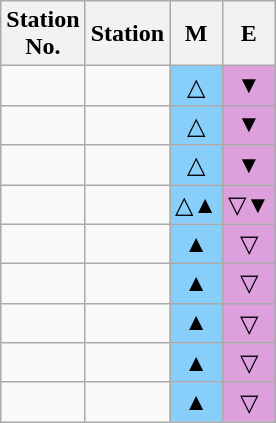<table class="wikitable">
<tr>
<th>Station<br>No.</th>
<th>Station</th>
<th>M</th>
<th>E</th>
</tr>
<tr>
<td style="text-align:center"></td>
<td></td>
<td style="text-align:center; background:LightSkyBlue">△</td>
<td style="text-align:center; background:Plum">▼</td>
</tr>
<tr>
<td style="text-align:center"></td>
<td></td>
<td style="text-align:center; background:LightSkyBlue">△</td>
<td style="text-align:center; background:Plum">▼</td>
</tr>
<tr>
<td style="text-align:center"></td>
<td></td>
<td style="text-align:center; background:LightSkyBlue">△</td>
<td style="text-align:center; background:Plum">▼</td>
</tr>
<tr>
<td style="text-align:center"></td>
<td></td>
<td style="text-align:center; background:LightSkyBlue">△▲</td>
<td style="text-align:center; background:Plum">▽▼</td>
</tr>
<tr>
<td style="text-align:center"></td>
<td></td>
<td style="text-align:center; background:LightSkyBlue">▲</td>
<td style="text-align:center; background:Plum">▽</td>
</tr>
<tr>
<td style="text-align:center"></td>
<td></td>
<td style="text-align:center; background:LightSkyBlue">▲</td>
<td style="text-align:center; background:Plum">▽</td>
</tr>
<tr>
<td style="text-align:center"></td>
<td></td>
<td style="text-align:center; background:LightSkyBlue">▲</td>
<td style="text-align:center; background:Plum">▽</td>
</tr>
<tr>
<td style="text-align:center"></td>
<td></td>
<td style="text-align:center; background:LightSkyBlue">▲</td>
<td style="text-align:center; background:Plum">▽</td>
</tr>
<tr>
<td style="text-align:center"></td>
<td></td>
<td style="text-align:center; background:LightSkyBlue">▲</td>
<td style="text-align:center; background:Plum">▽</td>
</tr>
</table>
